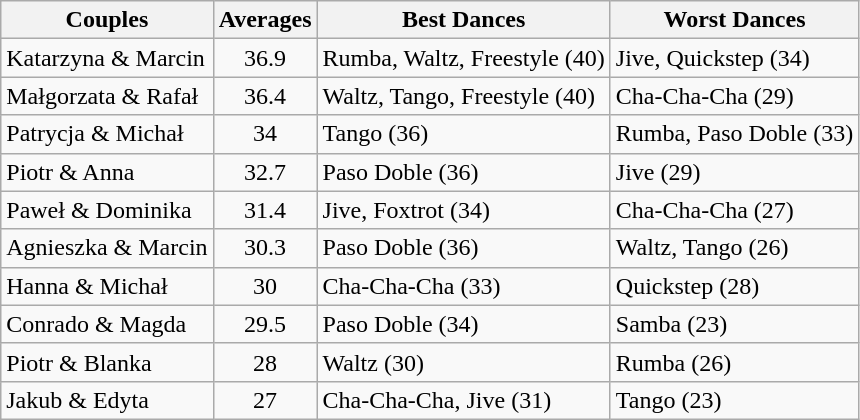<table class="wikitable">
<tr>
<th>Couples</th>
<th>Averages</th>
<th>Best Dances</th>
<th>Worst Dances</th>
</tr>
<tr>
<td>Katarzyna & Marcin</td>
<td style="text-align:center;">36.9</td>
<td>Rumba, Waltz, Freestyle (40)</td>
<td>Jive, Quickstep (34)</td>
</tr>
<tr>
<td>Małgorzata & Rafał</td>
<td style="text-align:center;">36.4</td>
<td>Waltz, Tango, Freestyle (40)</td>
<td>Cha-Cha-Cha (29)</td>
</tr>
<tr>
<td>Patrycja & Michał</td>
<td style="text-align:center;">34</td>
<td>Tango (36)</td>
<td>Rumba, Paso Doble (33)</td>
</tr>
<tr>
<td>Piotr & Anna</td>
<td style="text-align:center;">32.7</td>
<td>Paso Doble (36)</td>
<td>Jive (29)</td>
</tr>
<tr>
<td>Paweł & Dominika</td>
<td style="text-align:center;">31.4</td>
<td>Jive, Foxtrot (34)</td>
<td>Cha-Cha-Cha (27)</td>
</tr>
<tr>
<td>Agnieszka & Marcin</td>
<td style="text-align:center;">30.3</td>
<td>Paso Doble (36)</td>
<td>Waltz, Tango (26)</td>
</tr>
<tr>
<td>Hanna & Michał</td>
<td style="text-align:center;">30</td>
<td>Cha-Cha-Cha (33)</td>
<td>Quickstep (28)</td>
</tr>
<tr>
<td>Conrado & Magda</td>
<td style="text-align:center;">29.5</td>
<td>Paso Doble (34)</td>
<td>Samba (23)</td>
</tr>
<tr>
<td>Piotr & Blanka</td>
<td style="text-align:center;">28</td>
<td>Waltz (30)</td>
<td>Rumba (26)</td>
</tr>
<tr>
<td>Jakub & Edyta</td>
<td style="text-align:center;">27</td>
<td>Cha-Cha-Cha, Jive (31)</td>
<td>Tango (23)</td>
</tr>
</table>
